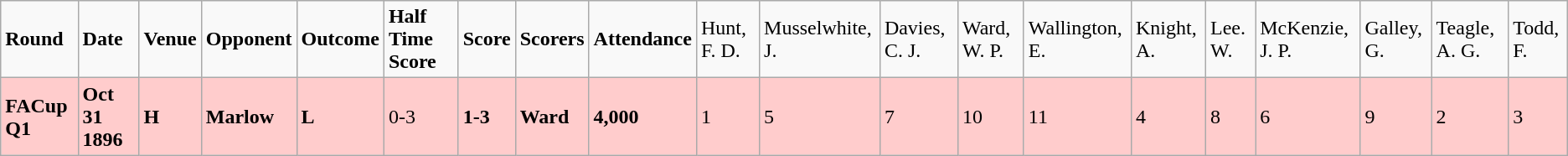<table class="wikitable">
<tr>
<td><strong>Round</strong></td>
<td><strong>Date</strong></td>
<td><strong>Venue</strong></td>
<td><strong>Opponent</strong></td>
<td><strong>Outcome</strong></td>
<td><strong>Half Time Score</strong></td>
<td><strong>Score</strong></td>
<td><strong>Scorers</strong></td>
<td><strong>Attendance</strong></td>
<td>Hunt, F. D.</td>
<td>Musselwhite, J.</td>
<td>Davies, C. J.</td>
<td>Ward, W. P.</td>
<td>Wallington, E.</td>
<td>Knight, A.</td>
<td>Lee. W.</td>
<td>McKenzie, J. P.</td>
<td>Galley, G.</td>
<td>Teagle, A. G.</td>
<td>Todd, F.</td>
</tr>
<tr bgcolor="#FFCCCC">
<td><strong>FACup Q1</strong></td>
<td><strong>Oct 31 1896</strong></td>
<td><strong>H</strong></td>
<td><strong>Marlow</strong></td>
<td><strong>L</strong></td>
<td>0-3</td>
<td><strong>1-3</strong></td>
<td><strong>Ward</strong></td>
<td><strong>4,000</strong></td>
<td>1</td>
<td>5</td>
<td>7</td>
<td>10</td>
<td>11</td>
<td>4</td>
<td>8</td>
<td>6</td>
<td>9</td>
<td>2</td>
<td>3</td>
</tr>
</table>
